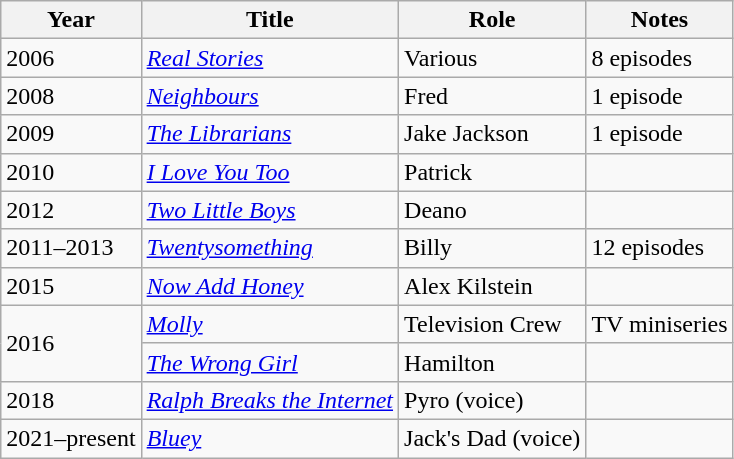<table class="wikitable">
<tr>
<th>Year</th>
<th>Title</th>
<th>Role</th>
<th>Notes</th>
</tr>
<tr>
<td>2006</td>
<td><em><a href='#'>Real Stories</a></em></td>
<td>Various</td>
<td>8 episodes</td>
</tr>
<tr>
<td>2008</td>
<td><em><a href='#'>Neighbours</a></em></td>
<td>Fred</td>
<td>1 episode</td>
</tr>
<tr>
<td>2009</td>
<td><em><a href='#'>The Librarians</a></em></td>
<td>Jake Jackson</td>
<td>1 episode</td>
</tr>
<tr>
<td>2010</td>
<td><em><a href='#'>I Love You Too</a></em></td>
<td>Patrick</td>
<td></td>
</tr>
<tr>
<td>2012</td>
<td><em><a href='#'>Two Little Boys</a></em></td>
<td>Deano</td>
<td></td>
</tr>
<tr>
<td>2011–2013</td>
<td><em><a href='#'>Twentysomething</a></em></td>
<td>Billy</td>
<td>12 episodes</td>
</tr>
<tr>
<td>2015</td>
<td><em><a href='#'>Now Add Honey</a></em></td>
<td>Alex Kilstein</td>
<td></td>
</tr>
<tr>
<td rowspan="2">2016</td>
<td><em><a href='#'>Molly</a></em></td>
<td>Television Crew</td>
<td>TV miniseries</td>
</tr>
<tr>
<td><em><a href='#'>The Wrong Girl</a></em></td>
<td>Hamilton</td>
<td></td>
</tr>
<tr>
<td>2018</td>
<td><em><a href='#'>Ralph Breaks the Internet</a></em></td>
<td>Pyro (voice)</td>
<td></td>
</tr>
<tr>
<td>2021–present</td>
<td><em><a href='#'>Bluey</a></em></td>
<td>Jack's Dad (voice)</td>
<td></td>
</tr>
</table>
